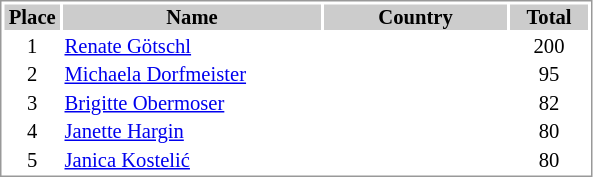<table border="0" style="border: 1px solid #999; background-color:#FFFFFF; text-align:left; font-size:86%; line-height:15px;">
<tr align="center" bgcolor="#CCCCCC">
<th width=35>Place</th>
<th width=170>Name</th>
<th width=120>Country</th>
<th width=50>Total</th>
</tr>
<tr>
<td align=center>1</td>
<td><a href='#'>Renate Götschl</a></td>
<td></td>
<td align=center>200</td>
</tr>
<tr>
<td align=center>2</td>
<td><a href='#'>Michaela Dorfmeister</a></td>
<td></td>
<td align=center>95</td>
</tr>
<tr>
<td align=center>3</td>
<td><a href='#'>Brigitte Obermoser</a></td>
<td></td>
<td align=center>82</td>
</tr>
<tr>
<td align=center>4</td>
<td><a href='#'>Janette Hargin</a></td>
<td></td>
<td align=center>80</td>
</tr>
<tr>
<td align=center>5</td>
<td><a href='#'>Janica Kostelić</a></td>
<td></td>
<td align=center>80</td>
</tr>
</table>
